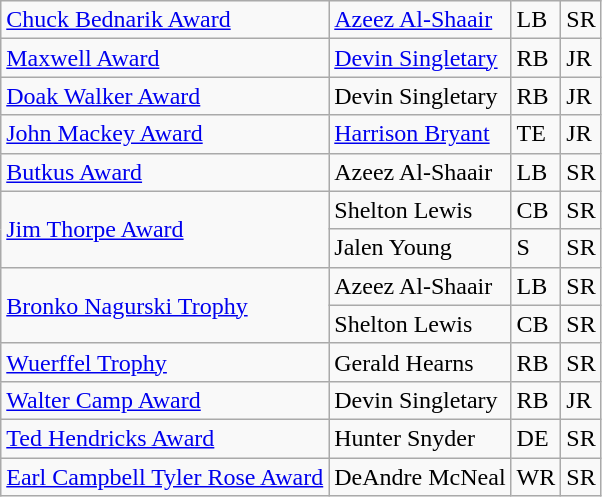<table class="wikitable">
<tr>
<td><a href='#'>Chuck Bednarik Award</a></td>
<td><a href='#'>Azeez Al-Shaair</a></td>
<td>LB</td>
<td>SR</td>
</tr>
<tr>
<td><a href='#'>Maxwell Award</a></td>
<td><a href='#'>Devin Singletary</a></td>
<td>RB</td>
<td>JR</td>
</tr>
<tr>
<td><a href='#'>Doak Walker Award</a></td>
<td>Devin Singletary</td>
<td>RB</td>
<td>JR</td>
</tr>
<tr>
<td><a href='#'>John Mackey Award</a></td>
<td><a href='#'>Harrison Bryant</a></td>
<td>TE</td>
<td>JR</td>
</tr>
<tr>
<td><a href='#'>Butkus Award</a></td>
<td>Azeez Al-Shaair</td>
<td>LB</td>
<td>SR</td>
</tr>
<tr>
<td rowspan=2><a href='#'>Jim Thorpe Award</a></td>
<td>Shelton Lewis</td>
<td>CB</td>
<td>SR</td>
</tr>
<tr>
<td>Jalen Young</td>
<td>S</td>
<td>SR</td>
</tr>
<tr>
<td rowspan=2><a href='#'>Bronko Nagurski Trophy</a></td>
<td>Azeez Al-Shaair</td>
<td>LB</td>
<td>SR</td>
</tr>
<tr>
<td>Shelton Lewis</td>
<td>CB</td>
<td>SR</td>
</tr>
<tr>
<td><a href='#'>Wuerffel Trophy</a></td>
<td>Gerald Hearns</td>
<td>RB</td>
<td>SR</td>
</tr>
<tr>
<td><a href='#'>Walter Camp Award</a></td>
<td>Devin Singletary</td>
<td>RB</td>
<td>JR</td>
</tr>
<tr>
<td><a href='#'>Ted Hendricks Award</a></td>
<td>Hunter Snyder</td>
<td>DE</td>
<td>SR</td>
</tr>
<tr>
<td><a href='#'>Earl Campbell Tyler Rose Award</a></td>
<td>DeAndre McNeal</td>
<td>WR</td>
<td>SR</td>
</tr>
</table>
